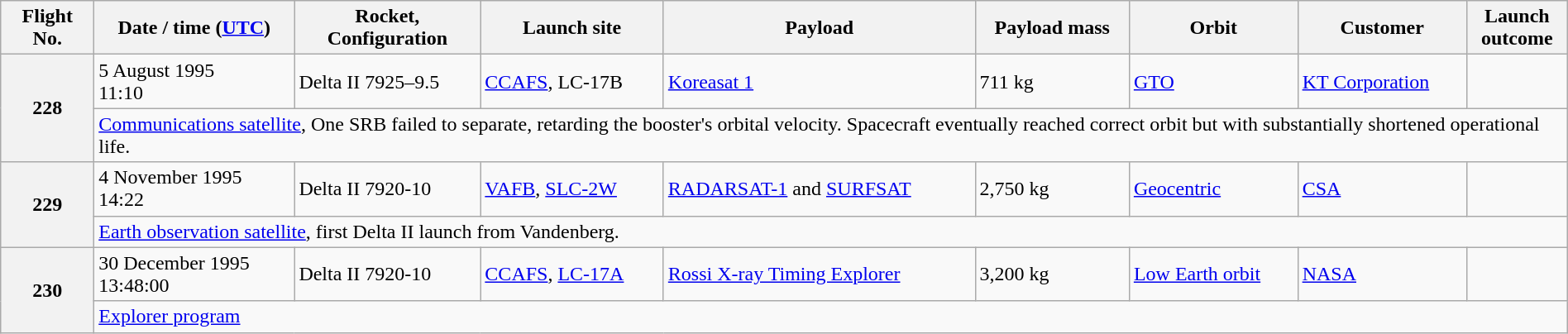<table class="wikitable plainrowheaders" style="width: 100%;">
<tr>
<th scope="col">Flight No.</th>
<th scope="col">Date / time (<a href='#'>UTC</a>)</th>
<th scope="col">Rocket, <br> Configuration</th>
<th scope="col">Launch site</th>
<th scope="col">Payload</th>
<th scope="col">Payload mass</th>
<th scope="col">Orbit</th>
<th scope="col">Customer</th>
<th scope="col">Launch <br> outcome</th>
</tr>
<tr>
<th scope="row" rowspan="2" style="text-align:center">228</th>
<td>5 August 1995<br>11:10</td>
<td>Delta II 7925–9.5</td>
<td><a href='#'>CCAFS</a>, LC-17B</td>
<td><a href='#'>Koreasat 1</a></td>
<td>711 kg</td>
<td><a href='#'>GTO</a></td>
<td><a href='#'>KT Corporation</a></td>
<td></td>
</tr>
<tr>
<td colspan="8"><a href='#'>Communications satellite</a>, One SRB failed to separate, retarding the booster's orbital velocity. Spacecraft eventually reached correct orbit but with substantially shortened operational life.</td>
</tr>
<tr>
<th scope="row" rowspan="2" style="text-align:center">229</th>
<td>4 November 1995<br>14:22</td>
<td>Delta II 7920-10</td>
<td><a href='#'>VAFB</a>, <a href='#'>SLC-2W</a></td>
<td><a href='#'>RADARSAT-1</a> and <a href='#'>SURFSAT</a></td>
<td>2,750 kg</td>
<td><a href='#'>Geocentric</a></td>
<td><a href='#'>CSA</a></td>
<td></td>
</tr>
<tr>
<td colspan="8"><a href='#'>Earth observation satellite</a>, first Delta II launch from Vandenberg.</td>
</tr>
<tr>
<th scope="row" rowspan="2" style="text-align:center">230</th>
<td>30 December 1995<br>13:48:00</td>
<td>Delta II 7920-10</td>
<td><a href='#'>CCAFS</a>, <a href='#'>LC-17A</a></td>
<td><a href='#'>Rossi X-ray Timing Explorer</a></td>
<td>3,200 kg</td>
<td><a href='#'>Low Earth orbit</a></td>
<td><a href='#'>NASA</a></td>
<td></td>
</tr>
<tr>
<td colspan="8"><a href='#'>Explorer program</a></td>
</tr>
</table>
